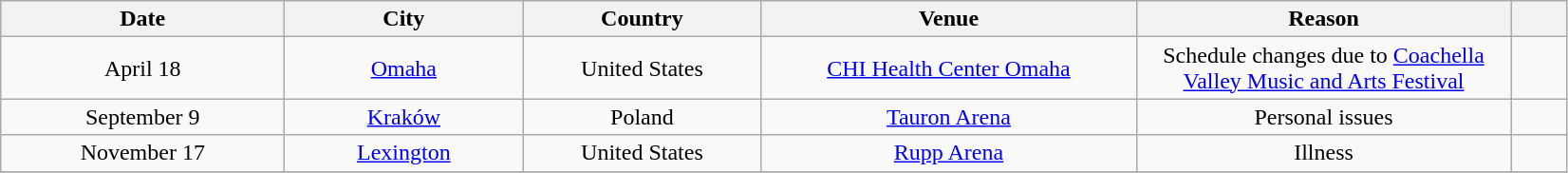<table class="wikitable plainrowheaders" style="text-align:center;">
<tr>
<th scope="col" style="width:12em;">Date</th>
<th scope="col" style="width:10em;">City</th>
<th scope="col" style="width:10em;">Country</th>
<th scope="col" style="width:16em;">Venue</th>
<th scope="col" style="width:16em;">Reason</th>
<th scope="col" style="width:2em;"></th>
</tr>
<tr>
<td scope="row" style="text-align:center;">April 18</td>
<td><a href='#'>Omaha</a></td>
<td>United States</td>
<td><a href='#'>CHI Health Center Omaha</a></td>
<td>Schedule changes due to <a href='#'>Coachella Valley Music and Arts Festival</a></td>
<td></td>
</tr>
<tr>
<td scope="row" style="text-align:center;">September 9</td>
<td><a href='#'>Kraków</a></td>
<td>Poland</td>
<td><a href='#'>Tauron Arena</a></td>
<td>Personal issues</td>
<td></td>
</tr>
<tr>
<td scope="row" style="text-align:center;">November 17</td>
<td><a href='#'>Lexington</a></td>
<td>United States</td>
<td><a href='#'>Rupp Arena</a></td>
<td>Illness</td>
<td></td>
</tr>
<tr>
</tr>
</table>
